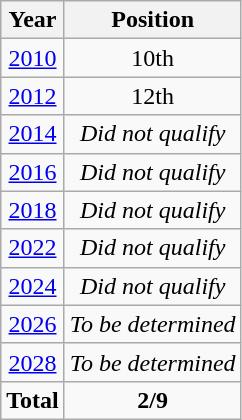<table class="wikitable" style="text-align: center;">
<tr>
<th>Year</th>
<th>Position</th>
</tr>
<tr>
<td> <a href='#'>2010</a></td>
<td>10th</td>
</tr>
<tr>
<td> <a href='#'>2012</a></td>
<td>12th</td>
</tr>
<tr>
<td> <a href='#'>2014</a></td>
<td><em>Did not qualify</em></td>
</tr>
<tr>
<td> <a href='#'>2016</a></td>
<td><em>Did not qualify</em></td>
</tr>
<tr>
<td> <a href='#'>2018</a></td>
<td><em>Did not qualify</em></td>
</tr>
<tr>
<td> <a href='#'>2022</a></td>
<td><em>Did not qualify</em></td>
</tr>
<tr>
<td> <a href='#'>2024</a></td>
<td><em>Did not qualify</em></td>
</tr>
<tr>
<td> <a href='#'>2026</a></td>
<td><em>To be determined</em></td>
</tr>
<tr>
<td> <a href='#'>2028</a></td>
<td><em>To be determined</em></td>
</tr>
<tr>
<td><strong>Total</strong></td>
<td><strong>2/9</strong></td>
</tr>
</table>
